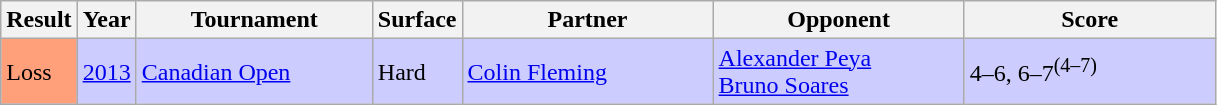<table class="sortable wikitable">
<tr>
<th>Result</th>
<th>Year</th>
<th width=150>Tournament</th>
<th>Surface</th>
<th width=160>Partner</th>
<th width=160>Opponent</th>
<th width=160 class="unsortable">Score</th>
</tr>
<tr style="background:#ccf;">
<td bgcolor=FFA07A>Loss</td>
<td><a href='#'>2013</a></td>
<td><a href='#'>Canadian Open</a></td>
<td>Hard</td>
<td> <a href='#'>Colin Fleming</a></td>
<td> <a href='#'>Alexander Peya</a><br> <a href='#'>Bruno Soares</a></td>
<td>4–6, 6–7<sup>(4–7)</sup></td>
</tr>
</table>
